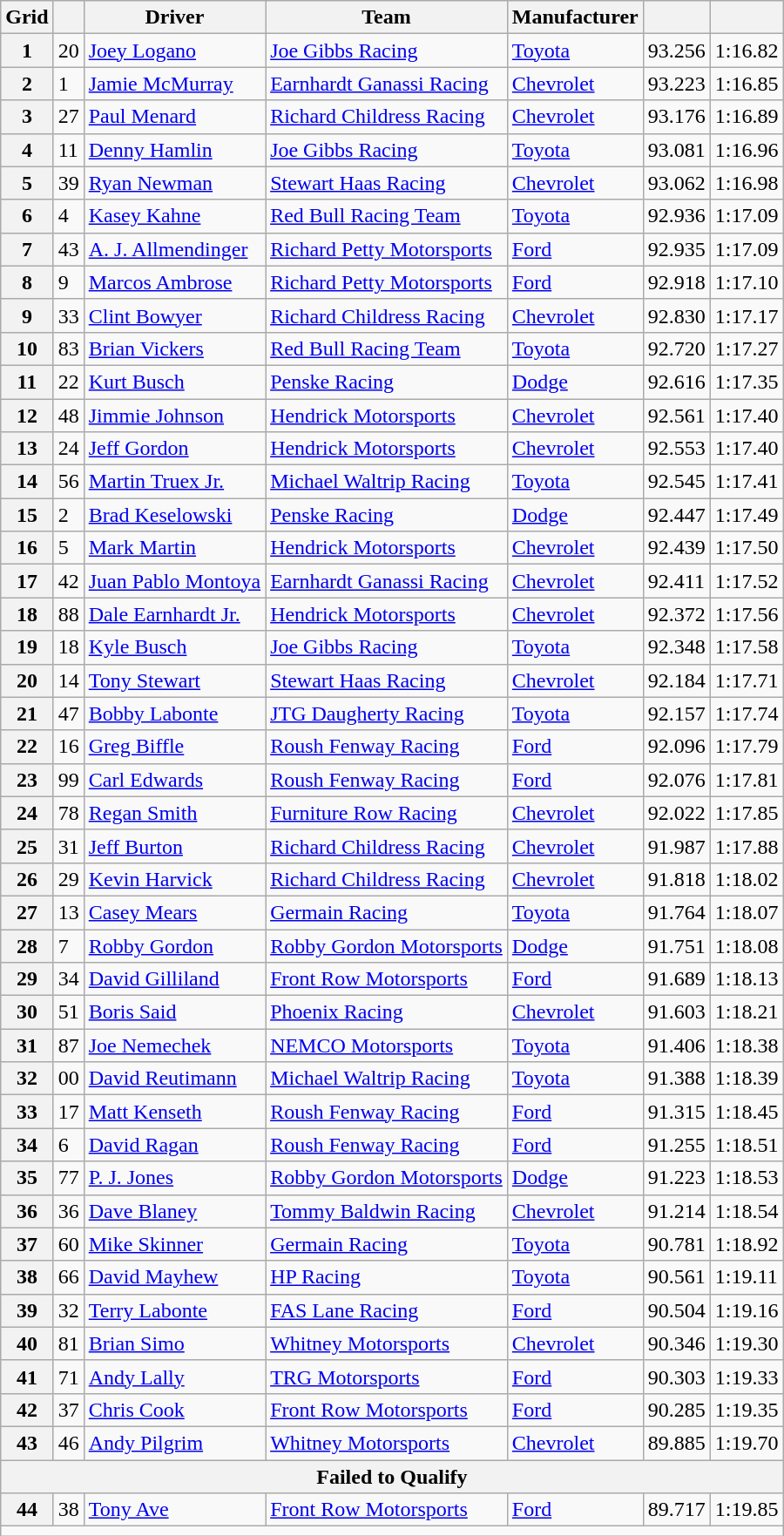<table class="wikitable">
<tr>
<th>Grid</th>
<th></th>
<th>Driver</th>
<th>Team</th>
<th>Manufacturer</th>
<th></th>
<th></th>
</tr>
<tr>
<th>1</th>
<td>20</td>
<td><a href='#'>Joey Logano</a></td>
<td><a href='#'>Joe Gibbs Racing</a></td>
<td><a href='#'>Toyota</a></td>
<td>93.256</td>
<td>1:16.82</td>
</tr>
<tr>
<th>2</th>
<td>1</td>
<td><a href='#'>Jamie McMurray</a></td>
<td><a href='#'>Earnhardt Ganassi Racing</a></td>
<td><a href='#'>Chevrolet</a></td>
<td>93.223</td>
<td>1:16.85</td>
</tr>
<tr>
<th>3</th>
<td>27</td>
<td><a href='#'>Paul Menard</a></td>
<td><a href='#'>Richard Childress Racing</a></td>
<td><a href='#'>Chevrolet</a></td>
<td>93.176</td>
<td>1:16.89</td>
</tr>
<tr>
<th>4</th>
<td>11</td>
<td><a href='#'>Denny Hamlin</a></td>
<td><a href='#'>Joe Gibbs Racing</a></td>
<td><a href='#'>Toyota</a></td>
<td>93.081</td>
<td>1:16.96</td>
</tr>
<tr>
<th>5</th>
<td>39</td>
<td><a href='#'>Ryan Newman</a></td>
<td><a href='#'>Stewart Haas Racing</a></td>
<td><a href='#'>Chevrolet</a></td>
<td>93.062</td>
<td>1:16.98</td>
</tr>
<tr>
<th>6</th>
<td>4</td>
<td><a href='#'>Kasey Kahne</a></td>
<td><a href='#'>Red Bull Racing Team</a></td>
<td><a href='#'>Toyota</a></td>
<td>92.936</td>
<td>1:17.09</td>
</tr>
<tr>
<th>7</th>
<td>43</td>
<td><a href='#'>A. J. Allmendinger</a></td>
<td><a href='#'>Richard Petty Motorsports</a></td>
<td><a href='#'>Ford</a></td>
<td>92.935</td>
<td>1:17.09</td>
</tr>
<tr>
<th>8</th>
<td>9</td>
<td><a href='#'>Marcos Ambrose</a></td>
<td><a href='#'>Richard Petty Motorsports</a></td>
<td><a href='#'>Ford</a></td>
<td>92.918</td>
<td>1:17.10</td>
</tr>
<tr>
<th>9</th>
<td>33</td>
<td><a href='#'>Clint Bowyer</a></td>
<td><a href='#'>Richard Childress Racing</a></td>
<td><a href='#'>Chevrolet</a></td>
<td>92.830</td>
<td>1:17.17</td>
</tr>
<tr>
<th>10</th>
<td>83</td>
<td><a href='#'>Brian Vickers</a></td>
<td><a href='#'>Red Bull Racing Team</a></td>
<td><a href='#'>Toyota</a></td>
<td>92.720</td>
<td>1:17.27</td>
</tr>
<tr>
<th>11</th>
<td>22</td>
<td><a href='#'>Kurt Busch</a></td>
<td><a href='#'>Penske Racing</a></td>
<td><a href='#'>Dodge</a></td>
<td>92.616</td>
<td>1:17.35</td>
</tr>
<tr>
<th>12</th>
<td>48</td>
<td><a href='#'>Jimmie Johnson</a></td>
<td><a href='#'>Hendrick Motorsports</a></td>
<td><a href='#'>Chevrolet</a></td>
<td>92.561</td>
<td>1:17.40</td>
</tr>
<tr>
<th>13</th>
<td>24</td>
<td><a href='#'>Jeff Gordon</a></td>
<td><a href='#'>Hendrick Motorsports</a></td>
<td><a href='#'>Chevrolet</a></td>
<td>92.553</td>
<td>1:17.40</td>
</tr>
<tr>
<th>14</th>
<td>56</td>
<td><a href='#'>Martin Truex Jr.</a></td>
<td><a href='#'>Michael Waltrip Racing</a></td>
<td><a href='#'>Toyota</a></td>
<td>92.545</td>
<td>1:17.41</td>
</tr>
<tr>
<th>15</th>
<td>2</td>
<td><a href='#'>Brad Keselowski</a></td>
<td><a href='#'>Penske Racing</a></td>
<td><a href='#'>Dodge</a></td>
<td>92.447</td>
<td>1:17.49</td>
</tr>
<tr>
<th>16</th>
<td>5</td>
<td><a href='#'>Mark Martin</a></td>
<td><a href='#'>Hendrick Motorsports</a></td>
<td><a href='#'>Chevrolet</a></td>
<td>92.439</td>
<td>1:17.50</td>
</tr>
<tr>
<th>17</th>
<td>42</td>
<td><a href='#'>Juan Pablo Montoya</a></td>
<td><a href='#'>Earnhardt Ganassi Racing</a></td>
<td><a href='#'>Chevrolet</a></td>
<td>92.411</td>
<td>1:17.52</td>
</tr>
<tr>
<th>18</th>
<td>88</td>
<td><a href='#'>Dale Earnhardt Jr.</a></td>
<td><a href='#'>Hendrick Motorsports</a></td>
<td><a href='#'>Chevrolet</a></td>
<td>92.372</td>
<td>1:17.56</td>
</tr>
<tr>
<th>19</th>
<td>18</td>
<td><a href='#'>Kyle Busch</a></td>
<td><a href='#'>Joe Gibbs Racing</a></td>
<td><a href='#'>Toyota</a></td>
<td>92.348</td>
<td>1:17.58</td>
</tr>
<tr>
<th>20</th>
<td>14</td>
<td><a href='#'>Tony Stewart</a></td>
<td><a href='#'>Stewart Haas Racing</a></td>
<td><a href='#'>Chevrolet</a></td>
<td>92.184</td>
<td>1:17.71</td>
</tr>
<tr>
<th>21</th>
<td>47</td>
<td><a href='#'>Bobby Labonte</a></td>
<td><a href='#'>JTG Daugherty Racing</a></td>
<td><a href='#'>Toyota</a></td>
<td>92.157</td>
<td>1:17.74</td>
</tr>
<tr>
<th>22</th>
<td>16</td>
<td><a href='#'>Greg Biffle</a></td>
<td><a href='#'>Roush Fenway Racing</a></td>
<td><a href='#'>Ford</a></td>
<td>92.096</td>
<td>1:17.79</td>
</tr>
<tr>
<th>23</th>
<td>99</td>
<td><a href='#'>Carl Edwards</a></td>
<td><a href='#'>Roush Fenway Racing</a></td>
<td><a href='#'>Ford</a></td>
<td>92.076</td>
<td>1:17.81</td>
</tr>
<tr>
<th>24</th>
<td>78</td>
<td><a href='#'>Regan Smith</a></td>
<td><a href='#'>Furniture Row Racing</a></td>
<td><a href='#'>Chevrolet</a></td>
<td>92.022</td>
<td>1:17.85</td>
</tr>
<tr>
<th>25</th>
<td>31</td>
<td><a href='#'>Jeff Burton</a></td>
<td><a href='#'>Richard Childress Racing</a></td>
<td><a href='#'>Chevrolet</a></td>
<td>91.987</td>
<td>1:17.88</td>
</tr>
<tr>
<th>26</th>
<td>29</td>
<td><a href='#'>Kevin Harvick</a></td>
<td><a href='#'>Richard Childress Racing</a></td>
<td><a href='#'>Chevrolet</a></td>
<td>91.818</td>
<td>1:18.02</td>
</tr>
<tr>
<th>27</th>
<td>13</td>
<td><a href='#'>Casey Mears</a></td>
<td><a href='#'>Germain Racing</a></td>
<td><a href='#'>Toyota</a></td>
<td>91.764</td>
<td>1:18.07</td>
</tr>
<tr>
<th>28</th>
<td>7</td>
<td><a href='#'>Robby Gordon</a></td>
<td><a href='#'>Robby Gordon Motorsports</a></td>
<td><a href='#'>Dodge</a></td>
<td>91.751</td>
<td>1:18.08</td>
</tr>
<tr>
<th>29</th>
<td>34</td>
<td><a href='#'>David Gilliland</a></td>
<td><a href='#'>Front Row Motorsports</a></td>
<td><a href='#'>Ford</a></td>
<td>91.689</td>
<td>1:18.13</td>
</tr>
<tr>
<th>30</th>
<td>51</td>
<td><a href='#'>Boris Said</a></td>
<td><a href='#'>Phoenix Racing</a></td>
<td><a href='#'>Chevrolet</a></td>
<td>91.603</td>
<td>1:18.21</td>
</tr>
<tr>
<th>31</th>
<td>87</td>
<td><a href='#'>Joe Nemechek</a></td>
<td><a href='#'>NEMCO Motorsports</a></td>
<td><a href='#'>Toyota</a></td>
<td>91.406</td>
<td>1:18.38</td>
</tr>
<tr>
<th>32</th>
<td>00</td>
<td><a href='#'>David Reutimann</a></td>
<td><a href='#'>Michael Waltrip Racing</a></td>
<td><a href='#'>Toyota</a></td>
<td>91.388</td>
<td>1:18.39</td>
</tr>
<tr>
<th>33</th>
<td>17</td>
<td><a href='#'>Matt Kenseth</a></td>
<td><a href='#'>Roush Fenway Racing</a></td>
<td><a href='#'>Ford</a></td>
<td>91.315</td>
<td>1:18.45</td>
</tr>
<tr>
<th>34</th>
<td>6</td>
<td><a href='#'>David Ragan</a></td>
<td><a href='#'>Roush Fenway Racing</a></td>
<td><a href='#'>Ford</a></td>
<td>91.255</td>
<td>1:18.51</td>
</tr>
<tr>
<th>35</th>
<td>77</td>
<td><a href='#'>P. J. Jones</a></td>
<td><a href='#'>Robby Gordon Motorsports</a></td>
<td><a href='#'>Dodge</a></td>
<td>91.223</td>
<td>1:18.53</td>
</tr>
<tr>
<th>36</th>
<td>36</td>
<td><a href='#'>Dave Blaney</a></td>
<td><a href='#'>Tommy Baldwin Racing</a></td>
<td><a href='#'>Chevrolet</a></td>
<td>91.214</td>
<td>1:18.54</td>
</tr>
<tr>
<th>37</th>
<td>60</td>
<td><a href='#'>Mike Skinner</a></td>
<td><a href='#'>Germain Racing</a></td>
<td><a href='#'>Toyota</a></td>
<td>90.781</td>
<td>1:18.92</td>
</tr>
<tr>
<th>38</th>
<td>66</td>
<td><a href='#'>David Mayhew</a></td>
<td><a href='#'>HP Racing</a></td>
<td><a href='#'>Toyota</a></td>
<td>90.561</td>
<td>1:19.11</td>
</tr>
<tr>
<th>39</th>
<td>32</td>
<td><a href='#'>Terry Labonte</a></td>
<td><a href='#'>FAS Lane Racing</a></td>
<td><a href='#'>Ford</a></td>
<td>90.504</td>
<td>1:19.16</td>
</tr>
<tr>
<th>40</th>
<td>81</td>
<td><a href='#'>Brian Simo</a></td>
<td><a href='#'>Whitney Motorsports</a></td>
<td><a href='#'>Chevrolet</a></td>
<td>90.346</td>
<td>1:19.30</td>
</tr>
<tr>
<th>41</th>
<td>71</td>
<td><a href='#'>Andy Lally</a></td>
<td><a href='#'>TRG Motorsports</a></td>
<td><a href='#'>Ford</a></td>
<td>90.303</td>
<td>1:19.33</td>
</tr>
<tr>
<th>42</th>
<td>37</td>
<td><a href='#'>Chris Cook</a></td>
<td><a href='#'>Front Row Motorsports</a></td>
<td><a href='#'>Ford</a></td>
<td>90.285</td>
<td>1:19.35</td>
</tr>
<tr>
<th>43</th>
<td>46</td>
<td><a href='#'>Andy Pilgrim</a></td>
<td><a href='#'>Whitney Motorsports</a></td>
<td><a href='#'>Chevrolet</a></td>
<td>89.885</td>
<td>1:19.70</td>
</tr>
<tr>
<th colspan="7"><strong>Failed to Qualify</strong></th>
</tr>
<tr>
<th>44</th>
<td>38</td>
<td><a href='#'>Tony Ave</a></td>
<td><a href='#'>Front Row Motorsports</a></td>
<td><a href='#'>Ford</a></td>
<td>89.717</td>
<td>1:19.85</td>
</tr>
<tr>
<td colspan="7"></td>
</tr>
</table>
